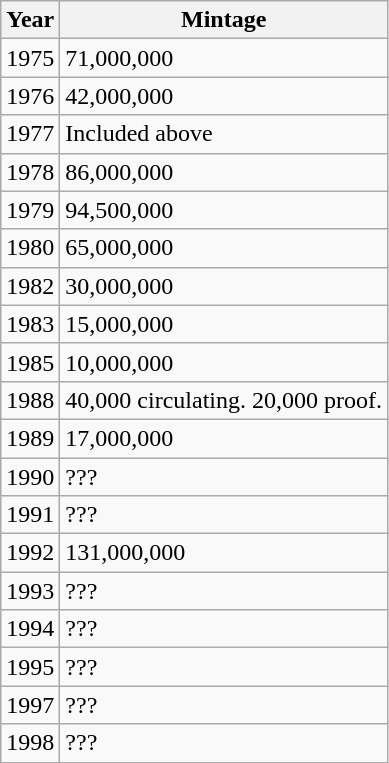<table class="wikitable">
<tr>
<th>Year</th>
<th>Mintage</th>
</tr>
<tr>
<td>1975</td>
<td>71,000,000</td>
</tr>
<tr>
<td>1976</td>
<td>42,000,000</td>
</tr>
<tr>
<td>1977</td>
<td>Included above</td>
</tr>
<tr>
<td>1978</td>
<td>86,000,000</td>
</tr>
<tr>
<td>1979</td>
<td>94,500,000</td>
</tr>
<tr>
<td>1980</td>
<td>65,000,000</td>
</tr>
<tr>
<td>1982</td>
<td>30,000,000</td>
</tr>
<tr>
<td>1983</td>
<td>15,000,000</td>
</tr>
<tr>
<td>1985</td>
<td>10,000,000</td>
</tr>
<tr>
<td>1988</td>
<td>40,000 circulating. 20,000 proof.</td>
</tr>
<tr>
<td>1989</td>
<td>17,000,000</td>
</tr>
<tr>
<td>1990</td>
<td>???</td>
</tr>
<tr>
<td>1991</td>
<td>???</td>
</tr>
<tr>
<td>1992</td>
<td>131,000,000</td>
</tr>
<tr>
<td>1993</td>
<td>???</td>
</tr>
<tr>
<td>1994</td>
<td>???</td>
</tr>
<tr>
<td>1995</td>
<td>???</td>
</tr>
<tr>
<td>1997</td>
<td>???</td>
</tr>
<tr>
<td>1998</td>
<td>???</td>
</tr>
</table>
